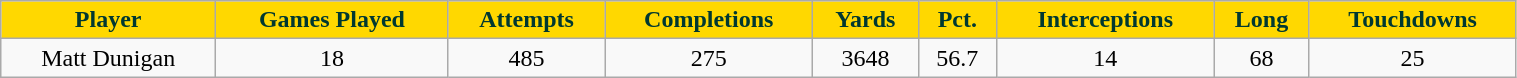<table class="wikitable" width="80%">
<tr align="center"  style="background:#FFD800;color:#003831;">
<td><strong>Player</strong></td>
<td><strong>Games Played</strong></td>
<td><strong>Attempts</strong></td>
<td><strong>Completions</strong></td>
<td><strong>Yards</strong></td>
<td><strong>Pct.</strong></td>
<td><strong>Interceptions</strong></td>
<td><strong>Long</strong></td>
<td><strong>Touchdowns</strong></td>
</tr>
<tr align="center" bgcolor="">
<td>Matt Dunigan</td>
<td>18</td>
<td>485</td>
<td>275</td>
<td>3648</td>
<td>56.7</td>
<td>14</td>
<td>68</td>
<td>25</td>
</tr>
</table>
